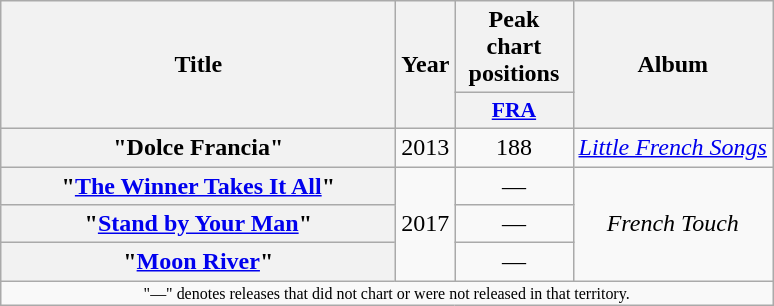<table class="wikitable plainrowheaders" style="text-align:center;">
<tr>
<th scope="col" rowspan="2" style="width:16em;">Title</th>
<th scope="col" rowspan="2">Year</th>
<th scope="col" colspan="1">Peak chart positions</th>
<th scope="col" rowspan="2">Album</th>
</tr>
<tr>
<th scope="col" style="width:5em;font-size:90%;"><a href='#'>FRA</a><br></th>
</tr>
<tr>
<th scope="row">"Dolce Francia"</th>
<td>2013</td>
<td>188</td>
<td><em><a href='#'>Little French Songs</a></em></td>
</tr>
<tr>
<th scope="row">"<a href='#'>The Winner Takes It All</a>"</th>
<td rowspan="3">2017</td>
<td>—</td>
<td rowspan="3"><em>French Touch</em></td>
</tr>
<tr>
<th scope="row">"<a href='#'>Stand by Your Man</a>"</th>
<td>—</td>
</tr>
<tr>
<th scope="row">"<a href='#'>Moon River</a>"</th>
<td>—</td>
</tr>
<tr>
<td colspan="14" style="font-size:8pt">"—" denotes releases that did not chart or were not released in that territory.</td>
</tr>
</table>
